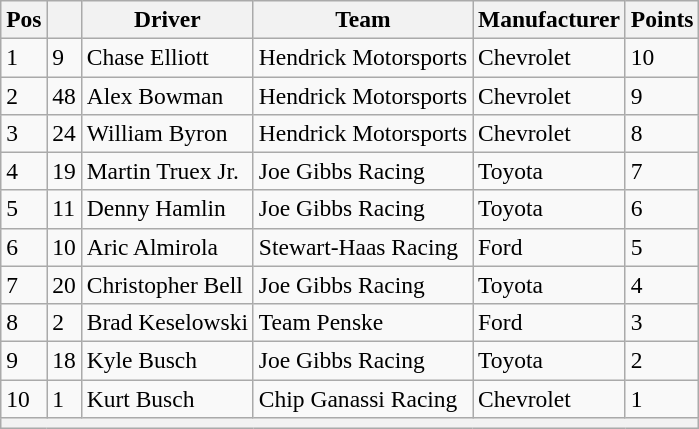<table class="wikitable" style="font-size:98%">
<tr>
<th>Pos</th>
<th></th>
<th>Driver</th>
<th>Team</th>
<th>Manufacturer</th>
<th>Points</th>
</tr>
<tr>
<td>1</td>
<td>9</td>
<td>Chase Elliott</td>
<td>Hendrick Motorsports</td>
<td>Chevrolet</td>
<td>10</td>
</tr>
<tr>
<td>2</td>
<td>48</td>
<td>Alex Bowman</td>
<td>Hendrick Motorsports</td>
<td>Chevrolet</td>
<td>9</td>
</tr>
<tr>
<td>3</td>
<td>24</td>
<td>William Byron</td>
<td>Hendrick Motorsports</td>
<td>Chevrolet</td>
<td>8</td>
</tr>
<tr>
<td>4</td>
<td>19</td>
<td>Martin Truex Jr.</td>
<td>Joe Gibbs Racing</td>
<td>Toyota</td>
<td>7</td>
</tr>
<tr>
<td>5</td>
<td>11</td>
<td>Denny Hamlin</td>
<td>Joe Gibbs Racing</td>
<td>Toyota</td>
<td>6</td>
</tr>
<tr>
<td>6</td>
<td>10</td>
<td>Aric Almirola</td>
<td>Stewart-Haas Racing</td>
<td>Ford</td>
<td>5</td>
</tr>
<tr>
<td>7</td>
<td>20</td>
<td>Christopher Bell</td>
<td>Joe Gibbs Racing</td>
<td>Toyota</td>
<td>4</td>
</tr>
<tr>
<td>8</td>
<td>2</td>
<td>Brad Keselowski</td>
<td>Team Penske</td>
<td>Ford</td>
<td>3</td>
</tr>
<tr>
<td>9</td>
<td>18</td>
<td>Kyle Busch</td>
<td>Joe Gibbs Racing</td>
<td>Toyota</td>
<td>2</td>
</tr>
<tr>
<td>10</td>
<td>1</td>
<td>Kurt Busch</td>
<td>Chip Ganassi Racing</td>
<td>Chevrolet</td>
<td>1</td>
</tr>
<tr>
<th colspan="6"></th>
</tr>
</table>
